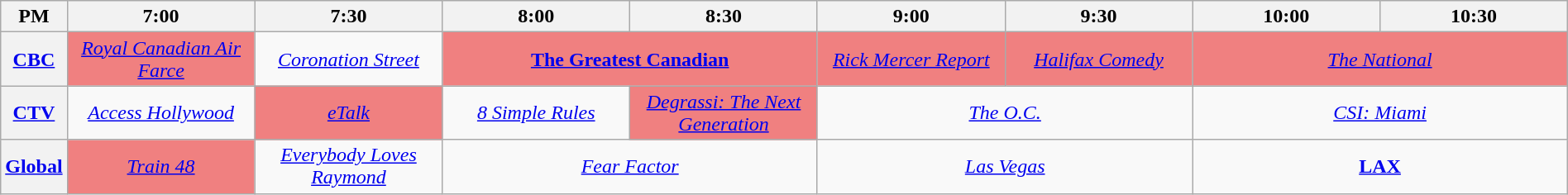<table class="wikitable" width="100%">
<tr>
<th width="4%">PM</th>
<th width="12%">7:00</th>
<th width="12%">7:30</th>
<th width="12%">8:00</th>
<th width="12%">8:30</th>
<th width="12%">9:00</th>
<th width="12%">9:30</th>
<th width="12%">10:00</th>
<th width="12%">10:30</th>
</tr>
<tr align="center">
<th><a href='#'>CBC</a></th>
<td colspan="1" align=center bgcolor="#F08080"><em><a href='#'>Royal Canadian Air Farce</a></em></td>
<td colspan="1" align=center><em><a href='#'>Coronation Street</a></em></td>
<td colspan="2" align=center bgcolor="#F08080"><strong><a href='#'>The Greatest Canadian</a></strong></td>
<td colspan="1" align=center bgcolor="#F08080"><em><a href='#'>Rick Mercer Report</a></em></td>
<td colspan="1" align=center bgcolor="#F08080"><em><a href='#'>Halifax Comedy</a></em></td>
<td colspan="2" align=center bgcolor="#F08080"><em><a href='#'>The National</a></em></td>
</tr>
<tr align="center">
<th><a href='#'>CTV</a></th>
<td colspan="1" align=center><em><a href='#'>Access Hollywood</a></em></td>
<td colspan="1" align=center bgcolor="#F08080"><em><a href='#'>eTalk</a></em></td>
<td colspan="1" align=center><em><a href='#'>8 Simple Rules</a></em></td>
<td colspan="1" align=center bgcolor="#F08080"><em><a href='#'>Degrassi: The Next Generation</a></em></td>
<td colspan="2" align=center><em><a href='#'>The O.C.</a></em></td>
<td colspan="2" align=center><em><a href='#'>CSI: Miami</a></em></td>
</tr>
<tr align="center">
<th><a href='#'>Global</a></th>
<td colspan="1" align=center bgcolor="#F08080"><em><a href='#'>Train 48</a></em></td>
<td colspan="1" align=center><em><a href='#'>Everybody Loves Raymond</a></em></td>
<td colspan="2" align=center><em><a href='#'>Fear Factor</a></em></td>
<td colspan="2" align=center><em><a href='#'>Las Vegas</a></em></td>
<td colspan="2" align=center><strong><a href='#'>LAX</a></strong></td>
</tr>
</table>
